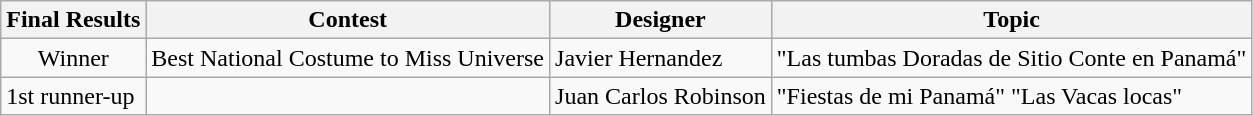<table class="wikitable">
<tr>
<th>Final Results</th>
<th>Contest</th>
<th>Designer</th>
<th>Topic</th>
</tr>
<tr>
<td align="center">Winner</td>
<td>Best National Costume to Miss Universe</td>
<td>Javier Hernandez</td>
<td>"Las tumbas Doradas de Sitio Conte en Panamá"</td>
</tr>
<tr>
<td>1st runner-up</td>
<td></td>
<td>Juan Carlos Robinson</td>
<td>"Fiestas de mi Panamá" "Las Vacas locas"</td>
</tr>
</table>
